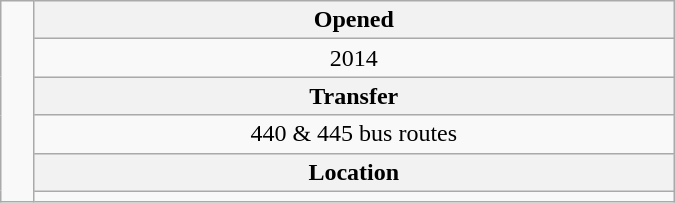<table class=wikitable style="text-align: center; width: 450px; float:right">
<tr>
<td rowspan='6'></td>
<th>Opened</th>
</tr>
<tr>
<td>2014</td>
</tr>
<tr>
<th>Transfer</th>
</tr>
<tr>
<td>440 & 445 bus routes</td>
</tr>
<tr>
<th>Location</th>
</tr>
<tr>
<td></td>
</tr>
</table>
